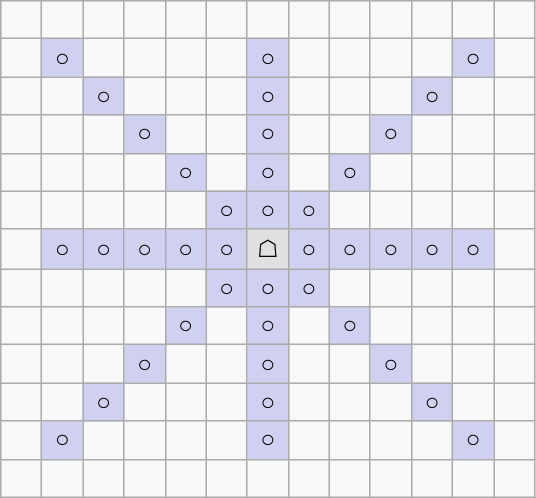<table border="1" class="wikitable">
<tr align=center>
<td width="20"> </td>
<td width="20"> </td>
<td width="20"> </td>
<td width="20"> </td>
<td width="20"> </td>
<td width="20"> </td>
<td width="20"> </td>
<td width="20"> </td>
<td width="20"> </td>
<td width="20"> </td>
<td width="20"> </td>
<td width="20"> </td>
<td width="20"> </td>
</tr>
<tr align=center>
<td> </td>
<td style="background:#d0d0f0;">○</td>
<td> </td>
<td> </td>
<td> </td>
<td> </td>
<td style="background:#d0d0f0;">○</td>
<td> </td>
<td> </td>
<td> </td>
<td> </td>
<td style="background:#d0d0f0;">○</td>
<td> </td>
</tr>
<tr align=center>
<td> </td>
<td> </td>
<td style="background:#d0d0f0;">○</td>
<td> </td>
<td> </td>
<td> </td>
<td style="background:#d0d0f0;">○</td>
<td> </td>
<td> </td>
<td> </td>
<td style="background:#d0d0f0;">○</td>
<td> </td>
<td> </td>
</tr>
<tr align=center>
<td> </td>
<td> </td>
<td> </td>
<td style="background:#d0d0f0;">○</td>
<td> </td>
<td> </td>
<td style="background:#d0d0f0;">○</td>
<td> </td>
<td> </td>
<td style="background:#d0d0f0;">○</td>
<td> </td>
<td> </td>
<td> </td>
</tr>
<tr align=center>
<td> </td>
<td> </td>
<td> </td>
<td> </td>
<td style="background:#d0d0f0;">○</td>
<td> </td>
<td style="background:#d0d0f0;">○</td>
<td> </td>
<td style="background:#d0d0f0;">○</td>
<td> </td>
<td> </td>
<td> </td>
<td> </td>
</tr>
<tr align=center>
<td> </td>
<td> </td>
<td> </td>
<td> </td>
<td> </td>
<td style="background:#d0d0f0;">○</td>
<td style="background:#d0d0f0;">○</td>
<td style="background:#d0d0f0;">○</td>
<td> </td>
<td> </td>
<td> </td>
<td> </td>
<td> </td>
</tr>
<tr align=center>
<td> </td>
<td style="background:#d0d0f0;">○</td>
<td style="background:#d0d0f0;">○</td>
<td style="background:#d0d0f0;">○</td>
<td style="background:#d0d0f0;">○</td>
<td style="background:#d0d0f0;">○</td>
<td style="background:#e0e0e0;">☖</td>
<td style="background:#d0d0f0;">○</td>
<td style="background:#d0d0f0;">○</td>
<td style="background:#d0d0f0;">○</td>
<td style="background:#d0d0f0;">○</td>
<td style="background:#d0d0f0;">○</td>
<td> </td>
</tr>
<tr align=center>
<td> </td>
<td> </td>
<td> </td>
<td> </td>
<td> </td>
<td style="background:#d0d0f0;">○</td>
<td style="background:#d0d0f0;">○</td>
<td style="background:#d0d0f0;">○</td>
<td> </td>
<td> </td>
<td> </td>
<td> </td>
<td> </td>
</tr>
<tr align=center>
<td> </td>
<td> </td>
<td> </td>
<td> </td>
<td style="background:#d0d0f0;">○</td>
<td> </td>
<td style="background:#d0d0f0;">○</td>
<td> </td>
<td style="background:#d0d0f0;">○</td>
<td> </td>
<td> </td>
<td> </td>
<td> </td>
</tr>
<tr align=center>
<td> </td>
<td> </td>
<td> </td>
<td style="background:#d0d0f0;">○</td>
<td> </td>
<td> </td>
<td style="background:#d0d0f0;">○</td>
<td> </td>
<td> </td>
<td style="background:#d0d0f0;">○</td>
<td> </td>
<td> </td>
<td> </td>
</tr>
<tr align=center>
<td> </td>
<td> </td>
<td style="background:#d0d0f0;">○</td>
<td> </td>
<td> </td>
<td> </td>
<td style="background:#d0d0f0;">○</td>
<td> </td>
<td> </td>
<td> </td>
<td style="background:#d0d0f0;">○</td>
<td> </td>
<td> </td>
</tr>
<tr align=center>
<td> </td>
<td style="background:#d0d0f0;">○</td>
<td> </td>
<td> </td>
<td> </td>
<td> </td>
<td style="background:#d0d0f0;">○</td>
<td> </td>
<td> </td>
<td> </td>
<td> </td>
<td style="background:#d0d0f0;">○</td>
<td> </td>
</tr>
<tr align=center>
<td> </td>
<td> </td>
<td> </td>
<td> </td>
<td> </td>
<td> </td>
<td> </td>
<td> </td>
<td> </td>
<td> </td>
<td> </td>
<td> </td>
<td> </td>
</tr>
</table>
